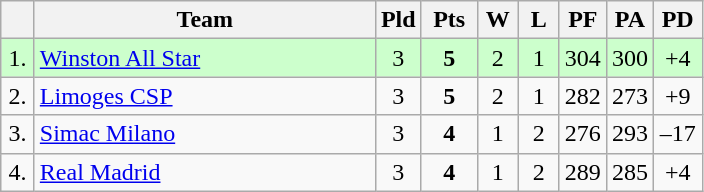<table class=wikitable style="text-align:center">
<tr>
<th width=15></th>
<th width=220>Team</th>
<th width=20>Pld</th>
<th width=30>Pts</th>
<th width=20>W</th>
<th width=20>L</th>
<th width=20>PF</th>
<th width=20>PA</th>
<th width=25>PD</th>
</tr>
<tr style="background: #ccffcc;">
<td>1.</td>
<td align=left> <a href='#'>Winston All Star</a></td>
<td>3</td>
<td><strong>5</strong></td>
<td>2</td>
<td>1</td>
<td>304</td>
<td>300</td>
<td>+4</td>
</tr>
<tr>
<td>2.</td>
<td align=left> <a href='#'>Limoges CSP</a></td>
<td>3</td>
<td><strong>5</strong></td>
<td>2</td>
<td>1</td>
<td>282</td>
<td>273</td>
<td>+9</td>
</tr>
<tr>
<td>3.</td>
<td align=left> <a href='#'>Simac Milano</a></td>
<td>3</td>
<td><strong>4</strong></td>
<td>1</td>
<td>2</td>
<td>276</td>
<td>293</td>
<td>–17</td>
</tr>
<tr>
<td>4.</td>
<td align=left> <a href='#'>Real Madrid</a></td>
<td>3</td>
<td><strong>4</strong></td>
<td>1</td>
<td>2</td>
<td>289</td>
<td>285</td>
<td>+4</td>
</tr>
</table>
